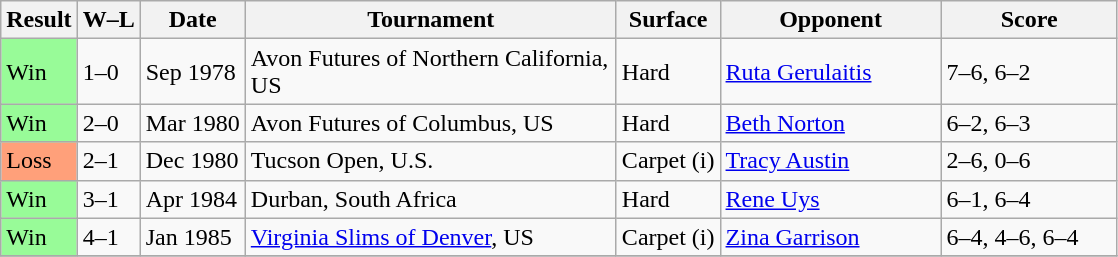<table class="sortable wikitable">
<tr>
<th>Result</th>
<th class="unsortable">W–L</th>
<th>Date</th>
<th style="width:240px">Tournament</th>
<th>Surface</th>
<th style="width:140px">Opponent</th>
<th style="width:110px" class="unsortable">Score</th>
</tr>
<tr>
<td style="background:#98fb98;">Win</td>
<td>1–0</td>
<td>Sep 1978</td>
<td>Avon Futures of Northern California, US</td>
<td>Hard</td>
<td> <a href='#'>Ruta Gerulaitis</a></td>
<td>7–6, 6–2</td>
</tr>
<tr>
<td style="background:#98fb98;">Win</td>
<td>2–0</td>
<td>Mar 1980</td>
<td>Avon Futures of Columbus, US</td>
<td>Hard</td>
<td> <a href='#'>Beth Norton</a></td>
<td>6–2, 6–3</td>
</tr>
<tr>
<td style="background:#ffa07a;">Loss</td>
<td>2–1</td>
<td>Dec 1980</td>
<td>Tucson Open, U.S.</td>
<td>Carpet (i)</td>
<td> <a href='#'>Tracy Austin</a></td>
<td>2–6, 0–6</td>
</tr>
<tr>
<td style="background:#98fb98;">Win</td>
<td>3–1</td>
<td>Apr 1984</td>
<td>Durban, South Africa</td>
<td>Hard</td>
<td> <a href='#'>Rene Uys</a></td>
<td>6–1, 6–4</td>
</tr>
<tr>
<td style="background:#98fb98;">Win</td>
<td>4–1</td>
<td>Jan 1985</td>
<td><a href='#'>Virginia Slims of Denver</a>, US</td>
<td>Carpet (i)</td>
<td> <a href='#'>Zina Garrison</a></td>
<td>6–4, 4–6, 6–4</td>
</tr>
<tr>
</tr>
</table>
